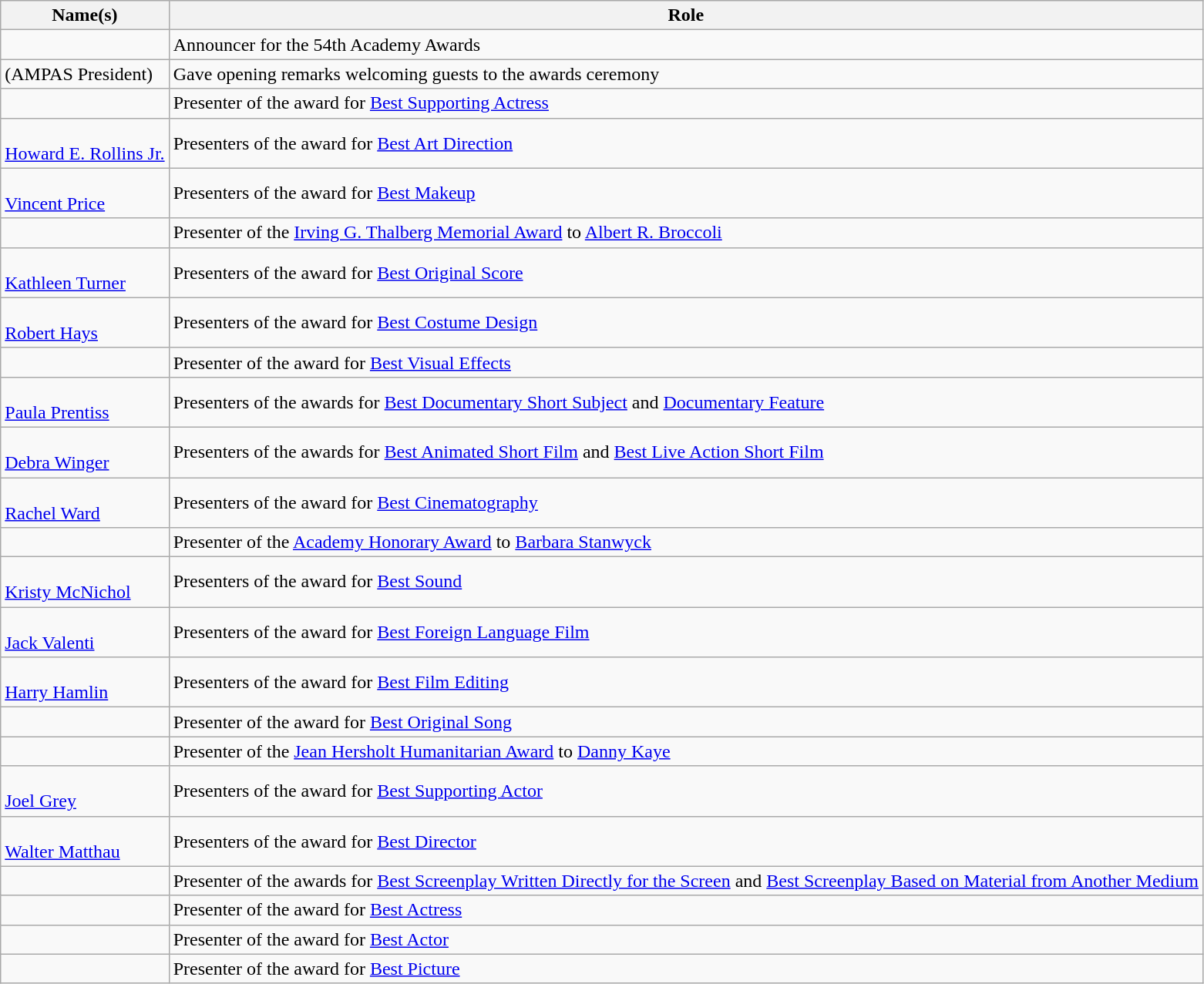<table class="wikitable plainrowheaders sortable">
<tr>
<th scope="col">Name(s)</th>
<th scope="col" class="unsortable">Role</th>
</tr>
<tr>
<td scope="rowgroup"></td>
<td>Announcer for the 54th Academy Awards</td>
</tr>
<tr>
<td scope="rowgroup"> (AMPAS President)</td>
<td>Gave opening remarks welcoming guests to the awards ceremony</td>
</tr>
<tr>
<td scope="rowgroup"></td>
<td>Presenter of the award for <a href='#'>Best Supporting Actress</a></td>
</tr>
<tr>
<td scope="row"><br><a href='#'>Howard E. Rollins Jr.</a></td>
<td>Presenters of the award for <a href='#'>Best Art Direction</a></td>
</tr>
<tr>
<td scope="row"><br><a href='#'>Vincent Price</a></td>
<td>Presenters of the award for <a href='#'>Best Makeup</a></td>
</tr>
<tr>
<td scope="row"></td>
<td>Presenter of the <a href='#'>Irving G. Thalberg Memorial Award</a> to <a href='#'>Albert R. Broccoli</a></td>
</tr>
<tr>
<td scope="row"><br><a href='#'>Kathleen Turner</a></td>
<td>Presenters of the award for <a href='#'>Best Original Score</a></td>
</tr>
<tr>
<td scope="row"><br><a href='#'>Robert Hays</a></td>
<td>Presenters of the award for <a href='#'>Best Costume Design</a></td>
</tr>
<tr>
<td scope="row"></td>
<td>Presenter of the award for <a href='#'>Best Visual Effects</a></td>
</tr>
<tr>
<td scope="row"><br><a href='#'>Paula Prentiss</a></td>
<td>Presenters of the awards for <a href='#'>Best Documentary Short Subject</a> and <a href='#'>Documentary Feature</a></td>
</tr>
<tr>
<td scope="row"><br><a href='#'>Debra Winger</a></td>
<td>Presenters of the awards for <a href='#'>Best Animated Short Film</a> and <a href='#'>Best Live Action Short Film</a></td>
</tr>
<tr>
<td scope="row"><br><a href='#'>Rachel Ward</a></td>
<td>Presenters of the award for <a href='#'>Best Cinematography</a></td>
</tr>
<tr>
<td scope="row"></td>
<td>Presenter of the <a href='#'>Academy Honorary Award</a> to <a href='#'>Barbara Stanwyck</a></td>
</tr>
<tr>
<td scope="row"><br><a href='#'>Kristy McNichol</a></td>
<td>Presenters of the award for <a href='#'>Best Sound</a></td>
</tr>
<tr>
<td><br><a href='#'>Jack Valenti</a></td>
<td>Presenters of the award for <a href='#'>Best Foreign Language Film</a></td>
</tr>
<tr>
<td><br><a href='#'>Harry Hamlin</a></td>
<td>Presenters of the award for <a href='#'>Best Film Editing</a></td>
</tr>
<tr>
<td></td>
<td>Presenter of the award for <a href='#'>Best Original Song</a></td>
</tr>
<tr>
<td></td>
<td>Presenter of the <a href='#'>Jean Hersholt Humanitarian Award</a> to <a href='#'>Danny Kaye</a></td>
</tr>
<tr>
<td><br><a href='#'>Joel Grey</a></td>
<td>Presenters of the award for <a href='#'>Best Supporting Actor</a></td>
</tr>
<tr>
<td><br><a href='#'>Walter Matthau</a></td>
<td>Presenters of the award for <a href='#'>Best Director</a></td>
</tr>
<tr>
<td></td>
<td>Presenter of the awards for <a href='#'>Best Screenplay Written Directly for the Screen</a> and <a href='#'>Best Screenplay Based on Material from Another Medium</a></td>
</tr>
<tr>
<td></td>
<td>Presenter of the award for <a href='#'>Best Actress</a></td>
</tr>
<tr>
<td></td>
<td>Presenter of the award for <a href='#'>Best Actor</a></td>
</tr>
<tr>
<td></td>
<td>Presenter of the award for <a href='#'>Best Picture</a></td>
</tr>
</table>
